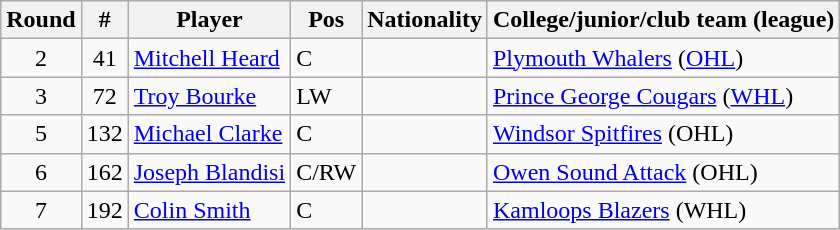<table class="wikitable">
<tr>
<th>Round</th>
<th>#</th>
<th>Player</th>
<th>Pos</th>
<th>Nationality</th>
<th>College/junior/club team (league)</th>
</tr>
<tr>
<td style="text-align:center">2</td>
<td style="text-align:center">41</td>
<td><a href='#'>Mitchell Heard</a></td>
<td>C</td>
<td></td>
<td><a href='#'>Plymouth Whalers</a> (<a href='#'>OHL</a>)</td>
</tr>
<tr>
<td style="text-align:center">3</td>
<td style="text-align:center">72</td>
<td><a href='#'>Troy Bourke</a></td>
<td>LW</td>
<td></td>
<td><a href='#'>Prince George Cougars</a> (<a href='#'>WHL</a>)</td>
</tr>
<tr>
<td style="text-align:center">5</td>
<td style="text-align:center">132</td>
<td><a href='#'>Michael Clarke</a></td>
<td>C</td>
<td></td>
<td><a href='#'>Windsor Spitfires</a> (OHL)</td>
</tr>
<tr>
<td style="text-align:center">6</td>
<td style="text-align:center">162</td>
<td><a href='#'>Joseph Blandisi</a></td>
<td>C/RW</td>
<td></td>
<td><a href='#'>Owen Sound Attack</a> (OHL)</td>
</tr>
<tr>
<td style="text-align:center">7</td>
<td style="text-align:center">192</td>
<td><a href='#'>Colin Smith</a></td>
<td>C</td>
<td></td>
<td><a href='#'>Kamloops Blazers</a> (WHL)</td>
</tr>
</table>
